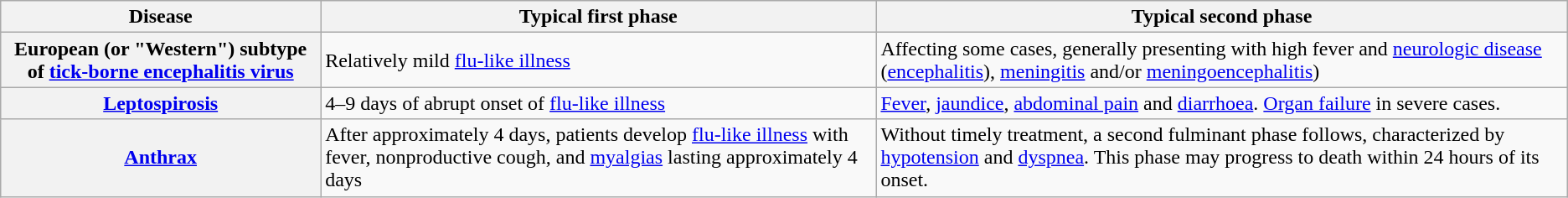<table class="wikitable">
<tr>
<th>Disease</th>
<th>Typical first phase</th>
<th>Typical second phase</th>
</tr>
<tr>
<th>European (or "Western") subtype of <a href='#'>tick-borne encephalitis virus</a></th>
<td>Relatively mild <a href='#'>flu-like illness</a></td>
<td>Affecting some cases, generally presenting with high fever and <a href='#'>neurologic disease</a> (<a href='#'>encephalitis</a>), <a href='#'>meningitis</a> and/or <a href='#'>meningoencephalitis</a>)</td>
</tr>
<tr>
<th><a href='#'>Leptospirosis</a></th>
<td>4–9 days of abrupt onset of <a href='#'>flu-like illness</a></td>
<td><a href='#'>Fever</a>, <a href='#'>jaundice</a>, <a href='#'>abdominal pain</a> and <a href='#'>diarrhoea</a>. <a href='#'>Organ failure</a> in severe cases.</td>
</tr>
<tr>
<th><a href='#'>Anthrax</a></th>
<td>After approximately 4 days, patients develop <a href='#'>flu-like illness</a> with fever, nonproductive cough, and <a href='#'>myalgias</a> lasting approximately 4 days</td>
<td>Without timely treatment, a second fulminant phase follows, characterized by <a href='#'>hypotension</a> and <a href='#'>dyspnea</a>. This phase may progress to death within 24 hours of its onset.</td>
</tr>
</table>
